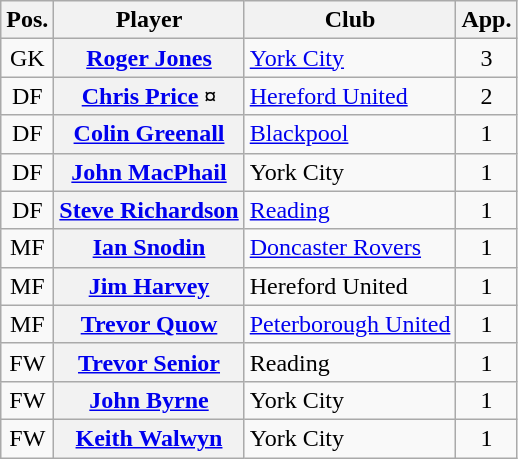<table class="wikitable plainrowheaders" style="text-align: left">
<tr>
<th scope=col>Pos.</th>
<th scope=col>Player</th>
<th scope=col>Club</th>
<th scope=col>App.</th>
</tr>
<tr>
<td style=text-align:center>GK</td>
<th scope=row><a href='#'>Roger Jones</a></th>
<td><a href='#'>York City</a></td>
<td style=text-align:center>3</td>
</tr>
<tr>
<td style=text-align:center>DF</td>
<th scope=row><a href='#'>Chris Price</a> ¤</th>
<td><a href='#'>Hereford United</a></td>
<td style=text-align:center>2</td>
</tr>
<tr>
<td style=text-align:center>DF</td>
<th scope=row><a href='#'>Colin Greenall</a></th>
<td><a href='#'>Blackpool</a></td>
<td style=text-align:center>1</td>
</tr>
<tr>
<td style=text-align:center>DF</td>
<th scope=row><a href='#'>John MacPhail</a></th>
<td>York City</td>
<td style=text-align:center>1</td>
</tr>
<tr>
<td style=text-align:center>DF</td>
<th scope=row><a href='#'>Steve Richardson</a></th>
<td><a href='#'>Reading</a></td>
<td style=text-align:center>1</td>
</tr>
<tr>
<td style=text-align:center>MF</td>
<th scope=row><a href='#'>Ian Snodin</a></th>
<td><a href='#'>Doncaster Rovers</a></td>
<td style=text-align:center>1</td>
</tr>
<tr>
<td style=text-align:center>MF</td>
<th scope=row><a href='#'>Jim Harvey</a></th>
<td>Hereford United</td>
<td style=text-align:center>1</td>
</tr>
<tr>
<td style=text-align:center>MF</td>
<th scope=row><a href='#'>Trevor Quow</a></th>
<td><a href='#'>Peterborough United</a></td>
<td style=text-align:center>1</td>
</tr>
<tr>
<td style=text-align:center>FW</td>
<th scope=row><a href='#'>Trevor Senior</a></th>
<td>Reading</td>
<td style=text-align:center>1</td>
</tr>
<tr>
<td style=text-align:center>FW</td>
<th scope=row><a href='#'>John Byrne</a></th>
<td>York City</td>
<td style=text-align:center>1</td>
</tr>
<tr>
<td style=text-align:center>FW</td>
<th scope=row><a href='#'>Keith Walwyn</a></th>
<td>York City</td>
<td style=text-align:center>1</td>
</tr>
</table>
